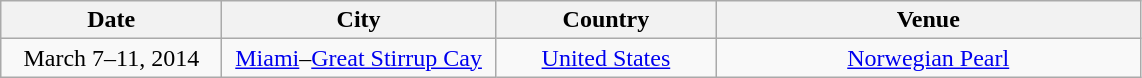<table class="wikitable" style="text-align:center;">
<tr>
<th style="width:140px;">Date</th>
<th style="width:175px;">City</th>
<th style="width:140px;">Country</th>
<th style="width:275px;">Venue</th>
</tr>
<tr>
<td>March 7–11, 2014</td>
<td><a href='#'>Miami</a>–<a href='#'>Great Stirrup Cay</a></td>
<td><a href='#'>United States</a></td>
<td><a href='#'>Norwegian Pearl</a></td>
</tr>
</table>
